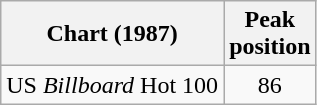<table class="wikitable sortable">
<tr>
<th>Chart (1987)</th>
<th>Peak<br>position</th>
</tr>
<tr>
<td>US <em>Billboard</em> Hot 100</td>
<td style="text-align:center;">86</td>
</tr>
</table>
